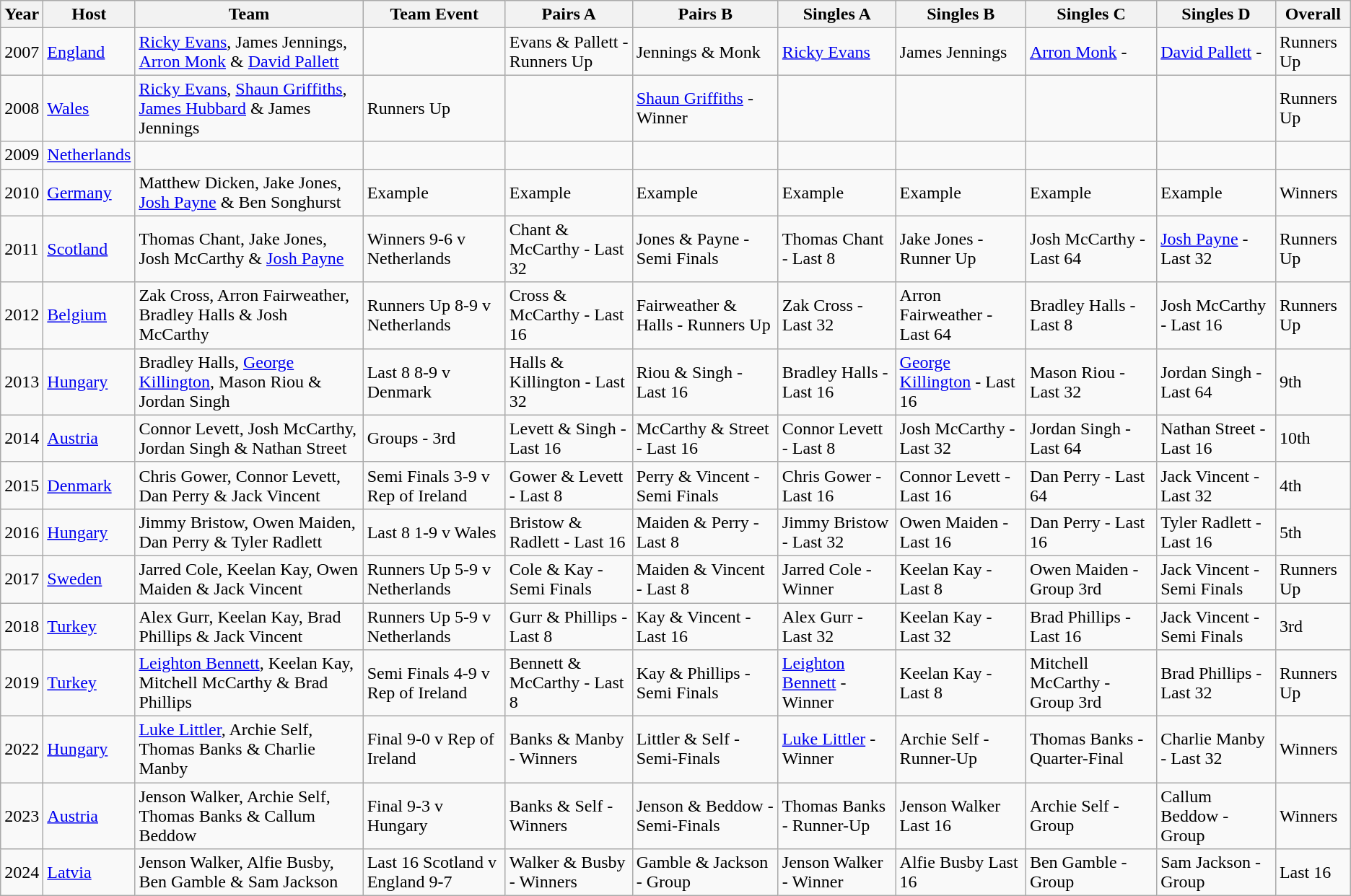<table class="wikitable">
<tr>
<th>Year</th>
<th>Host</th>
<th>Team</th>
<th>Team Event</th>
<th>Pairs A</th>
<th>Pairs B</th>
<th>Singles A</th>
<th>Singles B</th>
<th>Singles C</th>
<th>Singles D</th>
<th>Overall</th>
</tr>
<tr>
<td>2007</td>
<td><a href='#'>England</a></td>
<td><a href='#'>Ricky Evans</a>, James Jennings, <a href='#'>Arron Monk</a> & <a href='#'>David Pallett</a></td>
<td></td>
<td>Evans & Pallett - Runners Up</td>
<td>Jennings & Monk</td>
<td><a href='#'>Ricky Evans</a></td>
<td>James Jennings</td>
<td><a href='#'>Arron Monk</a> -</td>
<td><a href='#'>David Pallett</a> -</td>
<td>Runners Up</td>
</tr>
<tr>
<td>2008</td>
<td><a href='#'>Wales</a></td>
<td><a href='#'>Ricky Evans</a>, <a href='#'>Shaun Griffiths</a>, <a href='#'>James Hubbard</a> & James Jennings</td>
<td>Runners Up</td>
<td></td>
<td><a href='#'>Shaun Griffiths</a> - Winner</td>
<td></td>
<td></td>
<td></td>
<td></td>
<td>Runners Up</td>
</tr>
<tr>
<td>2009</td>
<td><a href='#'>Netherlands</a></td>
<td></td>
<td></td>
<td></td>
<td></td>
<td></td>
<td></td>
<td></td>
<td></td>
<td></td>
</tr>
<tr>
<td>2010</td>
<td><a href='#'>Germany</a></td>
<td>Matthew Dicken, Jake Jones, <a href='#'>Josh Payne</a> & Ben Songhurst</td>
<td>Example</td>
<td>Example</td>
<td>Example</td>
<td>Example</td>
<td>Example</td>
<td>Example</td>
<td>Example</td>
<td>Winners</td>
</tr>
<tr>
<td>2011</td>
<td><a href='#'>Scotland</a></td>
<td>Thomas Chant, Jake Jones, Josh McCarthy & <a href='#'>Josh Payne</a></td>
<td>Winners 9-6 v Netherlands</td>
<td>Chant & McCarthy - Last 32</td>
<td>Jones & Payne - Semi Finals</td>
<td>Thomas Chant - Last 8</td>
<td>Jake Jones - Runner Up</td>
<td>Josh McCarthy - Last 64</td>
<td><a href='#'>Josh Payne</a> - Last 32</td>
<td>Runners Up</td>
</tr>
<tr>
<td>2012</td>
<td><a href='#'>Belgium</a></td>
<td>Zak Cross, Arron Fairweather, Bradley Halls & Josh McCarthy</td>
<td>Runners Up 8-9 v Netherlands</td>
<td>Cross & McCarthy - Last 16</td>
<td>Fairweather & Halls - Runners Up</td>
<td>Zak Cross - Last 32</td>
<td>Arron Fairweather - Last 64</td>
<td>Bradley Halls - Last 8</td>
<td>Josh McCarthy - Last 16</td>
<td>Runners Up</td>
</tr>
<tr>
<td>2013</td>
<td><a href='#'>Hungary</a></td>
<td>Bradley Halls, <a href='#'>George Killington</a>, Mason Riou & Jordan Singh</td>
<td>Last 8  8-9 v Denmark</td>
<td>Halls & Killington - Last 32</td>
<td>Riou & Singh - Last 16</td>
<td>Bradley Halls - Last 16</td>
<td><a href='#'>George Killington</a> - Last 16</td>
<td>Mason Riou - Last 32</td>
<td>Jordan Singh - Last 64</td>
<td>9th</td>
</tr>
<tr>
<td>2014</td>
<td><a href='#'>Austria</a></td>
<td>Connor Levett, Josh McCarthy, Jordan Singh & Nathan Street</td>
<td>Groups - 3rd</td>
<td>Levett & Singh - Last 16</td>
<td>McCarthy & Street - Last 16</td>
<td>Connor Levett - Last 8</td>
<td>Josh McCarthy - Last 32</td>
<td>Jordan Singh - Last 64</td>
<td>Nathan Street - Last 16</td>
<td>10th</td>
</tr>
<tr>
<td>2015</td>
<td><a href='#'>Denmark</a></td>
<td>Chris Gower, Connor Levett, Dan Perry & Jack Vincent</td>
<td>Semi Finals 3-9 v Rep of Ireland</td>
<td>Gower & Levett - Last 8</td>
<td>Perry & Vincent - Semi Finals</td>
<td>Chris Gower - Last 16</td>
<td>Connor Levett - Last 16</td>
<td>Dan Perry - Last 64</td>
<td>Jack Vincent - Last 32</td>
<td>4th</td>
</tr>
<tr>
<td>2016</td>
<td><a href='#'>Hungary</a></td>
<td>Jimmy Bristow, Owen Maiden, Dan Perry & Tyler Radlett</td>
<td>Last 8  1-9 v Wales</td>
<td>Bristow & Radlett - Last 16</td>
<td>Maiden & Perry - Last 8</td>
<td>Jimmy Bristow - Last 32</td>
<td>Owen Maiden - Last 16</td>
<td>Dan Perry - Last 16</td>
<td>Tyler Radlett - Last 16</td>
<td>5th</td>
</tr>
<tr>
<td>2017</td>
<td><a href='#'>Sweden</a></td>
<td>Jarred Cole, Keelan Kay, Owen Maiden & Jack Vincent</td>
<td>Runners Up 5-9 v Netherlands</td>
<td>Cole & Kay - Semi Finals</td>
<td>Maiden & Vincent - Last 8</td>
<td>Jarred Cole - Winner</td>
<td>Keelan Kay - Last 8</td>
<td>Owen Maiden - Group 3rd</td>
<td>Jack Vincent - Semi Finals</td>
<td>Runners Up</td>
</tr>
<tr>
<td>2018</td>
<td><a href='#'>Turkey</a></td>
<td>Alex Gurr, Keelan Kay, Brad Phillips & Jack Vincent</td>
<td>Runners Up  5-9 v Netherlands</td>
<td>Gurr & Phillips - Last 8</td>
<td>Kay & Vincent - Last 16</td>
<td>Alex Gurr - Last 32</td>
<td>Keelan Kay - Last 32</td>
<td>Brad Phillips - Last 16</td>
<td>Jack Vincent - Semi Finals</td>
<td>3rd</td>
</tr>
<tr>
<td>2019</td>
<td><a href='#'>Turkey</a></td>
<td><a href='#'>Leighton Bennett</a>, Keelan Kay, Mitchell McCarthy & Brad Phillips</td>
<td>Semi Finals  4-9 v Rep of Ireland</td>
<td>Bennett & McCarthy - Last 8</td>
<td>Kay & Phillips - Semi Finals</td>
<td><a href='#'>Leighton Bennett</a> - Winner</td>
<td>Keelan Kay - Last 8</td>
<td>Mitchell McCarthy - Group 3rd</td>
<td>Brad Phillips - Last 32</td>
<td>Runners Up</td>
</tr>
<tr>
<td>2022</td>
<td><a href='#'>Hungary</a></td>
<td><a href='#'>Luke Littler</a>, Archie Self, Thomas Banks & Charlie Manby</td>
<td>Final  9-0 v Rep of Ireland</td>
<td>Banks & Manby - Winners</td>
<td>Littler & Self - Semi-Finals</td>
<td><a href='#'>Luke Littler</a> - Winner</td>
<td>Archie Self - Runner-Up</td>
<td>Thomas Banks - Quarter-Final</td>
<td>Charlie Manby - Last 32</td>
<td>Winners</td>
</tr>
<tr>
<td>2023</td>
<td><a href='#'>Austria</a></td>
<td>Jenson Walker, Archie Self, Thomas Banks &  Callum Beddow</td>
<td>Final  9-3 v Hungary</td>
<td>Banks & Self - Winners</td>
<td>Jenson & Beddow - Semi-Finals</td>
<td>Thomas Banks - Runner-Up</td>
<td>Jenson Walker Last 16</td>
<td>Archie Self - Group</td>
<td>Callum Beddow - Group</td>
<td>Winners</td>
</tr>
<tr>
<td>2024</td>
<td><a href='#'>Latvia</a></td>
<td>Jenson Walker, Alfie Busby, Ben Gamble &  Sam Jackson</td>
<td>Last 16 Scotland v England 9-7</td>
<td>Walker & Busby - Winners</td>
<td>Gamble & Jackson - Group</td>
<td>Jenson Walker - Winner</td>
<td>Alfie Busby Last 16</td>
<td>Ben Gamble - Group</td>
<td>Sam Jackson - Group</td>
<td>Last 16</td>
</tr>
</table>
